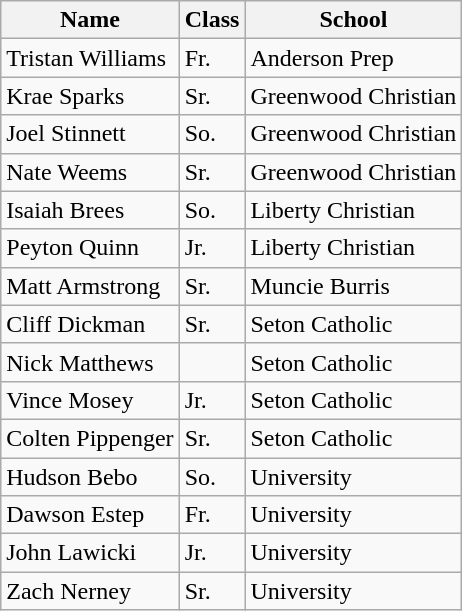<table class="wikitable">
<tr>
<th>Name</th>
<th>Class</th>
<th>School</th>
</tr>
<tr>
<td>Tristan Williams</td>
<td>Fr.</td>
<td>Anderson Prep</td>
</tr>
<tr>
<td>Krae Sparks</td>
<td>Sr.</td>
<td>Greenwood Christian</td>
</tr>
<tr>
<td>Joel Stinnett</td>
<td>So.</td>
<td>Greenwood Christian</td>
</tr>
<tr>
<td>Nate Weems</td>
<td>Sr.</td>
<td>Greenwood Christian</td>
</tr>
<tr>
<td>Isaiah Brees</td>
<td>So.</td>
<td>Liberty Christian</td>
</tr>
<tr>
<td>Peyton Quinn</td>
<td>Jr.</td>
<td>Liberty Christian</td>
</tr>
<tr>
<td>Matt Armstrong</td>
<td>Sr.</td>
<td>Muncie Burris</td>
</tr>
<tr>
<td>Cliff Dickman</td>
<td>Sr.</td>
<td>Seton Catholic</td>
</tr>
<tr>
<td>Nick Matthews</td>
<td></td>
<td>Seton Catholic</td>
</tr>
<tr>
<td>Vince Mosey</td>
<td>Jr.</td>
<td>Seton Catholic</td>
</tr>
<tr>
<td>Colten Pippenger</td>
<td>Sr.</td>
<td>Seton Catholic</td>
</tr>
<tr>
<td>Hudson Bebo</td>
<td>So.</td>
<td>University</td>
</tr>
<tr>
<td>Dawson Estep</td>
<td>Fr.</td>
<td>University</td>
</tr>
<tr>
<td>John Lawicki</td>
<td>Jr.</td>
<td>University</td>
</tr>
<tr>
<td>Zach Nerney</td>
<td>Sr.</td>
<td>University</td>
</tr>
</table>
